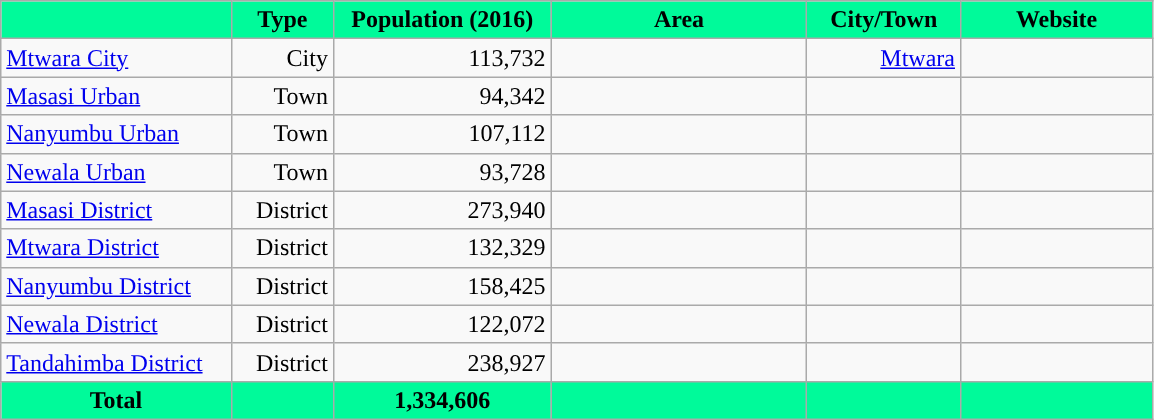<table class="wikitable sortable" style="text-align:right">
<tr>
<th style="width: 18%;background-color:MediumSpringGreen"" class=unsortable></th>
<th scope=col style="width: 8%;background-color:MediumSpringGreen"">Type</th>
<th scope=col style="width: 17%;background-color:MediumSpringGreen">Population (2016)</th>
<th scope=col style="width: 20%;background-color:MediumSpringGreen"">Area</th>
<th scope=col style="width: 12%;background-color:MediumSpringGreen" class=unsortable>City/Town</th>
<th scope=col style="width: 15%;background-color:MediumSpringGreen" class=unsortable>Website</th>
</tr>
<tr>
<td style="text-align:left;"><a href='#'>Mtwara City</a></td>
<td>City</td>
<td>113,732</td>
<td></td>
<td><a href='#'>Mtwara</a></td>
<td></td>
</tr>
<tr>
<td style="text-align:left;"><a href='#'>Masasi Urban</a></td>
<td>Town</td>
<td>94,342</td>
<td></td>
<td></td>
<td></td>
</tr>
<tr>
<td style="text-align:left;"><a href='#'>Nanyumbu Urban</a></td>
<td>Town</td>
<td>107,112</td>
<td></td>
<td></td>
<td></td>
</tr>
<tr>
<td style="text-align:left;"><a href='#'>Newala Urban</a></td>
<td>Town</td>
<td>93,728</td>
<td></td>
<td></td>
<td></td>
</tr>
<tr>
<td style="text-align:left;"><a href='#'>Masasi District</a></td>
<td>District</td>
<td>273,940</td>
<td></td>
<td></td>
<td></td>
</tr>
<tr>
<td style="text-align:left;"><a href='#'>Mtwara District</a></td>
<td>District</td>
<td>132,329</td>
<td></td>
<td></td>
<td></td>
</tr>
<tr>
<td style="text-align:left;"><a href='#'>Nanyumbu District</a></td>
<td>District</td>
<td>158,425</td>
<td></td>
<td></td>
<td></td>
</tr>
<tr>
<td style="text-align:left;"><a href='#'>Newala District</a></td>
<td>District</td>
<td>122,072</td>
<td></td>
<td></td>
<td></td>
</tr>
<tr>
<td style="text-align:left;"><a href='#'>Tandahimba District</a></td>
<td>District</td>
<td>238,927</td>
<td></td>
<td></td>
<td></td>
</tr>
<tr>
<th style="background-color:MediumSpringGreen">Total</th>
<th style="background-color:MediumSpringGreen"></th>
<th style="background-color:MediumSpringGreen">1,334,606</th>
<th style="background-color:MediumSpringGreen"></th>
<th style="background-color:MediumSpringGreen"></th>
<th style="background-color:MediumSpringGreen"></th>
</tr>
</table>
